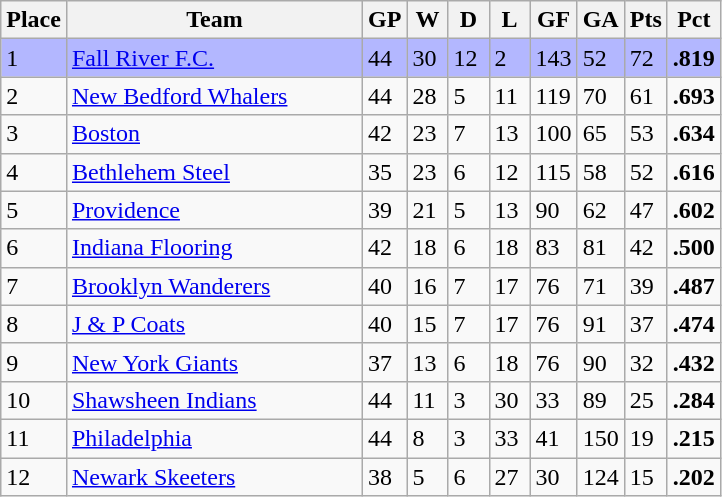<table class="wikitable">
<tr>
<th>Place</th>
<th width="190">Team</th>
<th width="20">GP</th>
<th width="20">W</th>
<th width="20">D</th>
<th width="20">L</th>
<th width="20">GF</th>
<th width="20">GA</th>
<th>Pts</th>
<th>Pct</th>
</tr>
<tr bgcolor=#b3b7ff>
<td>1</td>
<td><a href='#'>Fall River F.C.</a></td>
<td>44</td>
<td>30</td>
<td>12</td>
<td>2</td>
<td>143</td>
<td>52</td>
<td>72</td>
<td><strong>.819</strong></td>
</tr>
<tr>
<td>2</td>
<td><a href='#'>New Bedford Whalers</a></td>
<td>44</td>
<td>28</td>
<td>5</td>
<td>11</td>
<td>119</td>
<td>70</td>
<td>61</td>
<td><strong>.693</strong></td>
</tr>
<tr>
<td>3</td>
<td><a href='#'>Boston</a></td>
<td>42</td>
<td>23</td>
<td>7</td>
<td>13</td>
<td>100</td>
<td>65</td>
<td>53</td>
<td><strong>.634</strong></td>
</tr>
<tr>
<td>4</td>
<td><a href='#'>Bethlehem Steel</a></td>
<td>35</td>
<td>23</td>
<td>6</td>
<td>12</td>
<td>115</td>
<td>58</td>
<td>52</td>
<td><strong>.616</strong></td>
</tr>
<tr>
<td>5</td>
<td><a href='#'>Providence</a></td>
<td>39</td>
<td>21</td>
<td>5</td>
<td>13</td>
<td>90</td>
<td>62</td>
<td>47</td>
<td><strong>.602</strong></td>
</tr>
<tr>
<td>6</td>
<td><a href='#'>Indiana Flooring</a></td>
<td>42</td>
<td>18</td>
<td>6</td>
<td>18</td>
<td>83</td>
<td>81</td>
<td>42</td>
<td><strong>.500</strong></td>
</tr>
<tr>
<td>7</td>
<td><a href='#'>Brooklyn Wanderers</a></td>
<td>40</td>
<td>16</td>
<td>7</td>
<td>17</td>
<td>76</td>
<td>71</td>
<td>39</td>
<td><strong>.487</strong></td>
</tr>
<tr>
<td>8</td>
<td><a href='#'>J & P Coats</a></td>
<td>40</td>
<td>15</td>
<td>7</td>
<td>17</td>
<td>76</td>
<td>91</td>
<td>37</td>
<td><strong>.474</strong></td>
</tr>
<tr>
<td>9</td>
<td><a href='#'>New York Giants</a></td>
<td>37</td>
<td>13</td>
<td>6</td>
<td>18</td>
<td>76</td>
<td>90</td>
<td>32</td>
<td><strong>.432</strong></td>
</tr>
<tr>
<td>10</td>
<td><a href='#'>Shawsheen Indians</a></td>
<td>44</td>
<td>11</td>
<td>3</td>
<td>30</td>
<td>33</td>
<td>89</td>
<td>25</td>
<td><strong>.284</strong></td>
</tr>
<tr>
<td>11</td>
<td><a href='#'>Philadelphia</a></td>
<td>44</td>
<td>8</td>
<td>3</td>
<td>33</td>
<td>41</td>
<td>150</td>
<td>19</td>
<td><strong>.215</strong></td>
</tr>
<tr>
<td>12</td>
<td><a href='#'>Newark Skeeters</a></td>
<td>38</td>
<td>5</td>
<td>6</td>
<td>27</td>
<td>30</td>
<td>124</td>
<td>15</td>
<td><strong>.202</strong></td>
</tr>
</table>
